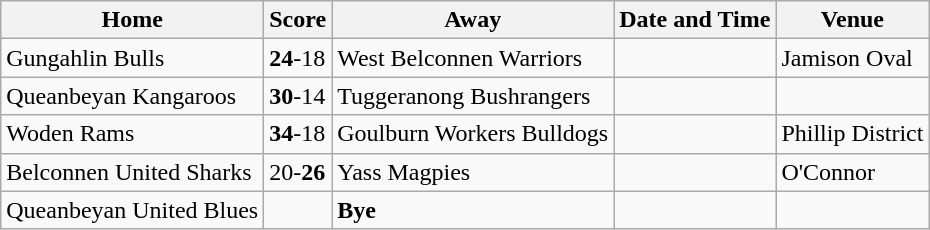<table class="wikitable">
<tr>
<th>Home</th>
<th>Score</th>
<th>Away</th>
<th>Date and Time</th>
<th>Venue</th>
</tr>
<tr>
<td> Gungahlin Bulls</td>
<td><strong>24</strong>-18</td>
<td> West Belconnen Warriors</td>
<td></td>
<td>Jamison Oval</td>
</tr>
<tr>
<td> Queanbeyan Kangaroos</td>
<td><strong>30</strong>-14</td>
<td> Tuggeranong Bushrangers</td>
<td></td>
<td></td>
</tr>
<tr>
<td> Woden Rams</td>
<td><strong>34</strong>-18</td>
<td> Goulburn Workers Bulldogs</td>
<td></td>
<td>Phillip District</td>
</tr>
<tr>
<td> Belconnen United Sharks</td>
<td>20-<strong>26</strong></td>
<td> Yass Magpies</td>
<td></td>
<td>O'Connor</td>
</tr>
<tr>
<td> Queanbeyan United Blues</td>
<td></td>
<td><strong>Bye</strong></td>
<td></td>
<td></td>
</tr>
</table>
